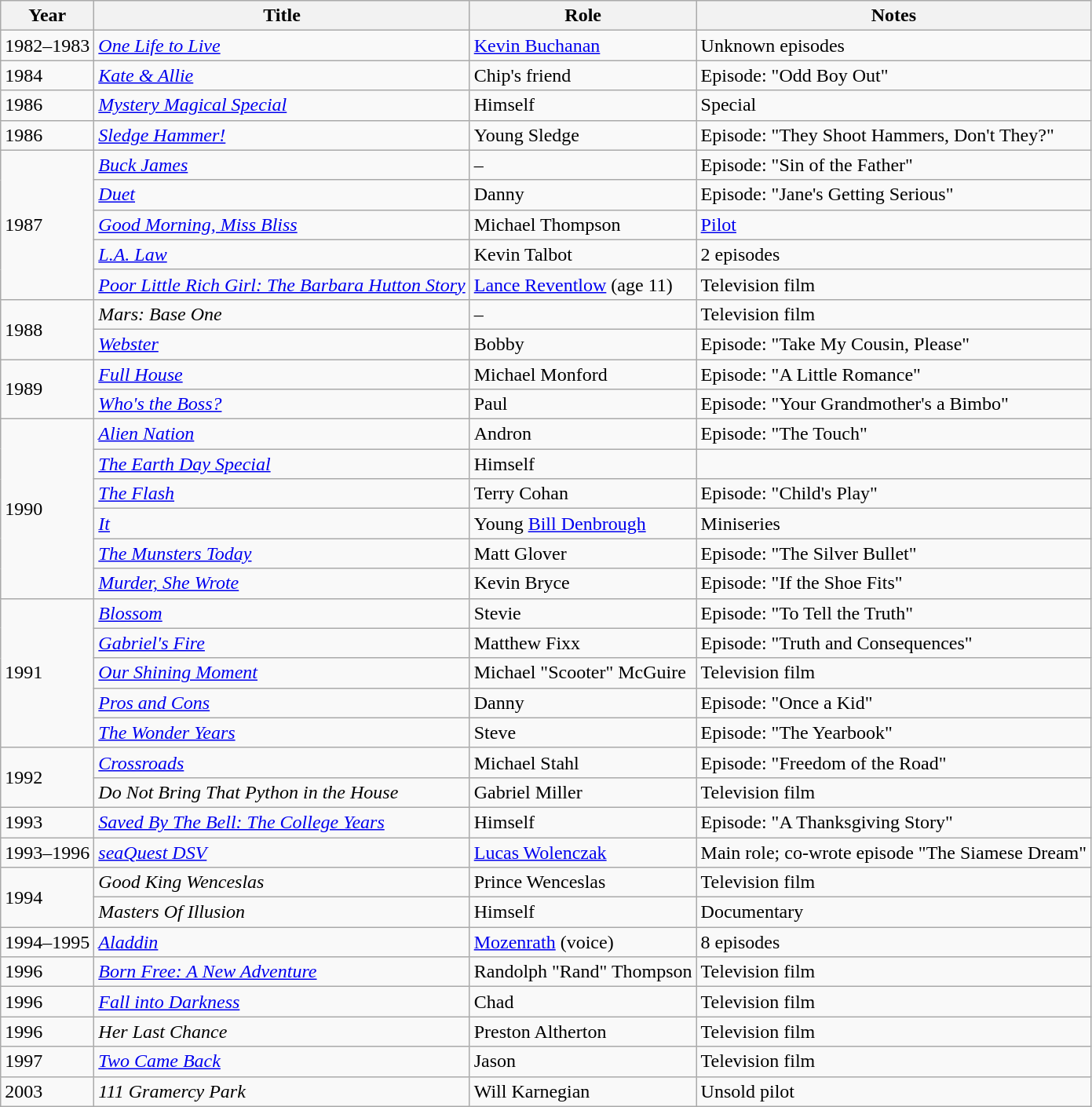<table class="wikitable sortable">
<tr>
<th>Year</th>
<th>Title</th>
<th>Role</th>
<th class="unsortable">Notes</th>
</tr>
<tr>
<td>1982–1983</td>
<td><em><a href='#'>One Life to Live</a></em></td>
<td><a href='#'>Kevin Buchanan</a></td>
<td>Unknown episodes</td>
</tr>
<tr>
<td>1984</td>
<td><em><a href='#'>Kate & Allie</a></em></td>
<td>Chip's friend</td>
<td>Episode: "Odd Boy Out"</td>
</tr>
<tr>
<td>1986</td>
<td><em><a href='#'>Mystery Magical Special</a></em></td>
<td>Himself</td>
<td>Special</td>
</tr>
<tr>
<td>1986</td>
<td><em><a href='#'>Sledge Hammer!</a></em></td>
<td>Young Sledge</td>
<td>Episode: "They Shoot Hammers, Don't They?"</td>
</tr>
<tr>
<td rowspan="5">1987</td>
<td><em><a href='#'>Buck James</a></em></td>
<td>–</td>
<td>Episode: "Sin of the Father"</td>
</tr>
<tr>
<td><em><a href='#'>Duet</a></em></td>
<td>Danny</td>
<td>Episode: "Jane's Getting Serious"</td>
</tr>
<tr>
<td><em><a href='#'>Good Morning, Miss Bliss</a></em></td>
<td>Michael Thompson</td>
<td><a href='#'>Pilot</a></td>
</tr>
<tr>
<td><em><a href='#'>L.A. Law</a></em></td>
<td>Kevin Talbot</td>
<td>2 episodes</td>
</tr>
<tr>
<td><em><a href='#'>Poor Little Rich Girl: The Barbara Hutton Story</a></em></td>
<td><a href='#'>Lance Reventlow</a> (age 11)</td>
<td>Television film</td>
</tr>
<tr>
<td rowspan="2">1988</td>
<td><em>Mars: Base One</em></td>
<td>–</td>
<td>Television film</td>
</tr>
<tr>
<td><em><a href='#'>Webster</a></em></td>
<td>Bobby</td>
<td>Episode: "Take My Cousin, Please"</td>
</tr>
<tr>
<td rowspan="2">1989</td>
<td><em><a href='#'>Full House</a></em></td>
<td>Michael Monford</td>
<td>Episode: "A Little Romance"</td>
</tr>
<tr>
<td><em><a href='#'>Who's the Boss?</a></em></td>
<td>Paul</td>
<td>Episode: "Your Grandmother's a Bimbo"</td>
</tr>
<tr>
<td rowspan="6">1990</td>
<td><em><a href='#'>Alien Nation</a></em></td>
<td>Andron</td>
<td>Episode: "The Touch"</td>
</tr>
<tr>
<td data-sort-value="Earth Day Special, The"><em><a href='#'>The Earth Day Special</a></em></td>
<td>Himself</td>
<td></td>
</tr>
<tr>
<td data-sort-value="Flash, The"><em><a href='#'>The Flash</a></em></td>
<td>Terry Cohan</td>
<td>Episode: "Child's Play"</td>
</tr>
<tr>
<td><em><a href='#'>It</a></em></td>
<td>Young <a href='#'>Bill Denbrough</a></td>
<td>Miniseries</td>
</tr>
<tr>
<td data-sort-value="Munsters Today, The"><em><a href='#'>The Munsters Today</a></em></td>
<td>Matt Glover</td>
<td>Episode: "The Silver Bullet"</td>
</tr>
<tr>
<td><em><a href='#'>Murder, She Wrote</a></em></td>
<td>Kevin Bryce</td>
<td>Episode: "If the Shoe Fits"</td>
</tr>
<tr>
<td rowspan="5">1991</td>
<td><em><a href='#'>Blossom</a></em></td>
<td>Stevie</td>
<td>Episode: "To Tell the Truth"</td>
</tr>
<tr>
<td><em><a href='#'>Gabriel's Fire</a></em></td>
<td>Matthew Fixx</td>
<td>Episode: "Truth and Consequences"</td>
</tr>
<tr>
<td><em><a href='#'>Our Shining Moment</a></em></td>
<td>Michael "Scooter" McGuire</td>
<td>Television film</td>
</tr>
<tr>
<td><em><a href='#'>Pros and Cons</a></em></td>
<td>Danny</td>
<td>Episode: "Once a Kid"</td>
</tr>
<tr>
<td data-sort-value="Wonder Years, The"><em><a href='#'>The Wonder Years</a></em></td>
<td>Steve</td>
<td>Episode: "The Yearbook"</td>
</tr>
<tr>
<td rowspan="2">1992</td>
<td><em><a href='#'>Crossroads</a></em></td>
<td>Michael Stahl</td>
<td>Episode: "Freedom of the Road"</td>
</tr>
<tr>
<td><em>Do Not Bring That Python in the House</em></td>
<td>Gabriel Miller</td>
<td>Television film</td>
</tr>
<tr>
<td>1993</td>
<td><em><a href='#'>Saved By The Bell: The College Years</a></em></td>
<td>Himself</td>
<td>Episode: "A Thanksgiving Story"</td>
</tr>
<tr>
<td>1993–1996</td>
<td><em><a href='#'>seaQuest DSV</a></em></td>
<td><a href='#'>Lucas Wolenczak</a></td>
<td>Main role; co-wrote episode "The Siamese Dream"</td>
</tr>
<tr>
<td rowspan="2">1994</td>
<td><em>Good King Wenceslas</em></td>
<td>Prince Wenceslas</td>
<td>Television film</td>
</tr>
<tr>
<td><em>Masters Of Illusion</em></td>
<td>Himself</td>
<td>Documentary</td>
</tr>
<tr>
<td>1994–1995</td>
<td><em><a href='#'>Aladdin</a></em></td>
<td><a href='#'>Mozenrath</a> (voice)</td>
<td>8 episodes</td>
</tr>
<tr>
<td>1996</td>
<td><em><a href='#'>Born Free: A New Adventure</a></em></td>
<td>Randolph "Rand" Thompson</td>
<td>Television film</td>
</tr>
<tr>
<td>1996</td>
<td><em><a href='#'>Fall into Darkness</a></em></td>
<td>Chad</td>
<td>Television film</td>
</tr>
<tr>
<td>1996</td>
<td><em>Her Last Chance</em></td>
<td>Preston Altherton</td>
<td>Television film</td>
</tr>
<tr>
<td>1997</td>
<td><em><a href='#'>Two Came Back</a></em></td>
<td>Jason</td>
<td>Television film</td>
</tr>
<tr>
<td>2003</td>
<td><em>111 Gramercy Park</em></td>
<td>Will Karnegian</td>
<td>Unsold pilot</td>
</tr>
</table>
